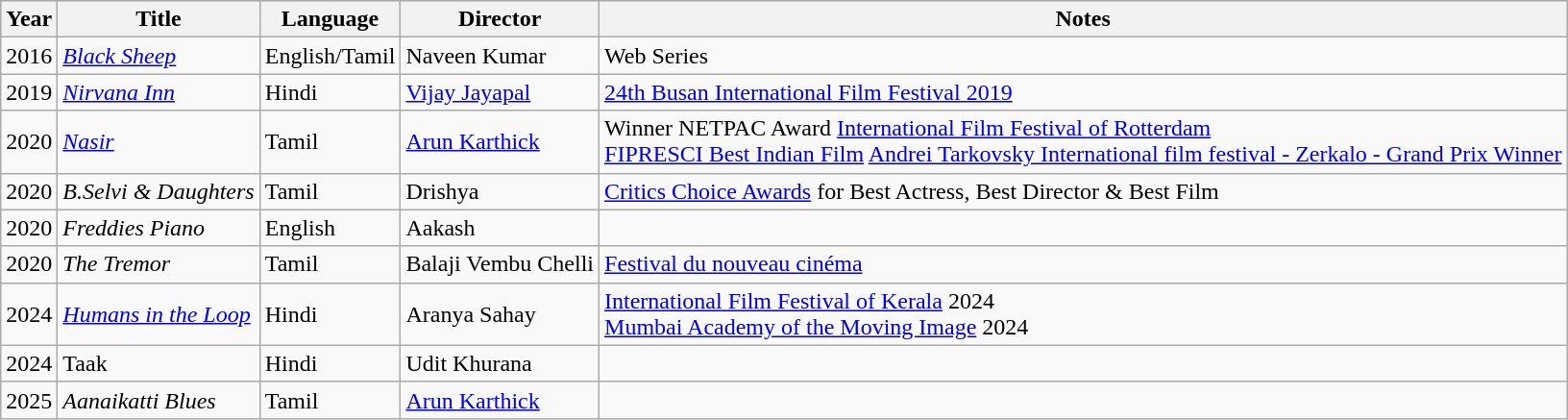<table class="wikitable">
<tr style="background:#ccc; text-align:center;">
<th>Year</th>
<th>Title</th>
<th>Language</th>
<th>Director</th>
<th>Notes</th>
</tr>
<tr>
<td>2016</td>
<td><em><a href='#'>Black Sheep</a></em></td>
<td>English/Tamil</td>
<td>Naveen Kumar</td>
<td>Web Series</td>
</tr>
<tr>
<td>2019</td>
<td><em><a href='#'>Nirvana Inn</a></em></td>
<td>Hindi</td>
<td><a href='#'>Vijay Jayapal</a></td>
<td><a href='#'>24th Busan International Film Festival 2019</a></td>
</tr>
<tr>
<td>2020</td>
<td><em><a href='#'>Nasir</a></em></td>
<td>Tamil</td>
<td><a href='#'>Arun Karthick</a></td>
<td>Winner NETPAC Award <a href='#'>International Film Festival of Rotterdam</a><br><a href='#'>FIPRESCI Best Indian Film</a>
<a href='#'>Andrei Tarkovsky International film festival - Zerkalo - Grand Prix Winner</a></td>
</tr>
<tr>
<td>2020</td>
<td><em>B.Selvi & Daughters</em></td>
<td>Tamil</td>
<td>Drishya</td>
<td><a href='#'>Critics Choice Awards</a> for Best Actress, Best Director & Best Film</td>
</tr>
<tr>
<td>2020</td>
<td><em>Freddies Piano</em></td>
<td>English</td>
<td>Aakash</td>
<td></td>
</tr>
<tr>
<td>2020</td>
<td><em>The Tremor</em></td>
<td>Tamil</td>
<td>Balaji Vembu Chelli</td>
<td><a href='#'>Festival du nouveau cinéma</a></td>
</tr>
<tr>
<td>2024</td>
<td><em><a href='#'>Humans in the Loop</a></em></td>
<td>Hindi</td>
<td>Aranya Sahay</td>
<td><a href='#'>International Film Festival of Kerala</a> 2024<br><a href='#'>Mumbai Academy of the Moving Image</a> 2024</td>
</tr>
<tr>
<td>2024</td>
<td>Taak</td>
<td>Hindi</td>
<td>Udit Khurana</td>
<td></td>
</tr>
<tr>
<td>2025</td>
<td><em>Aanaikatti Blues</em></td>
<td>Tamil</td>
<td><a href='#'>Arun Karthick</a></td>
<td></td>
</tr>
</table>
